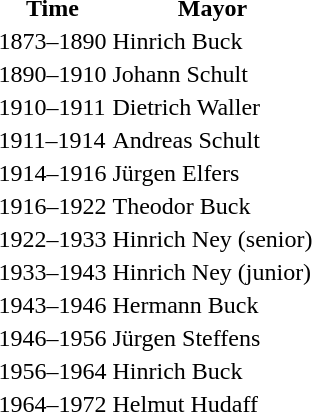<table class="table">
<tr>
<th>Time</th>
<th>Mayor</th>
</tr>
<tr>
<td>1873–1890</td>
<td>Hinrich Buck</td>
</tr>
<tr>
<td>1890–1910</td>
<td>Johann Schult</td>
</tr>
<tr>
<td>1910–1911</td>
<td>Dietrich Waller</td>
</tr>
<tr>
<td>1911–1914</td>
<td>Andreas Schult</td>
</tr>
<tr>
<td>1914–1916</td>
<td>Jürgen Elfers</td>
</tr>
<tr>
<td>1916–1922</td>
<td>Theodor Buck</td>
</tr>
<tr>
<td>1922–1933</td>
<td>Hinrich Ney (senior)</td>
</tr>
<tr>
<td>1933–1943</td>
<td>Hinrich Ney (junior)</td>
</tr>
<tr>
<td>1943–1946</td>
<td>Hermann Buck</td>
</tr>
<tr>
<td>1946–1956</td>
<td>Jürgen Steffens</td>
</tr>
<tr>
<td>1956–1964</td>
<td>Hinrich Buck</td>
</tr>
<tr>
<td>1964–1972</td>
<td>Helmut Hudaff</td>
</tr>
</table>
